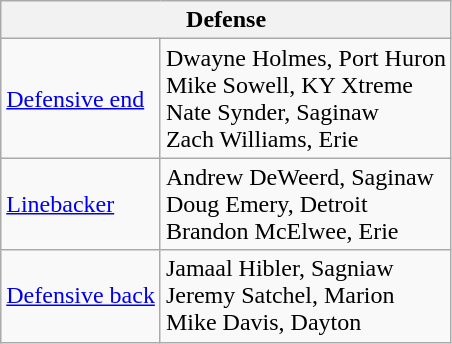<table class="wikitable">
<tr>
<th colspan="2">Defense</th>
</tr>
<tr>
<td><a href='#'>Defensive end</a></td>
<td>Dwayne Holmes, Port Huron<br>Mike Sowell, KY Xtreme<br>Nate Synder, Saginaw<br>Zach Williams, Erie</td>
</tr>
<tr>
<td><a href='#'>Linebacker</a></td>
<td>Andrew DeWeerd, Saginaw<br>Doug Emery, Detroit<br>Brandon McElwee, Erie</td>
</tr>
<tr>
<td><a href='#'>Defensive back</a></td>
<td>Jamaal Hibler, Sagniaw<br>Jeremy Satchel, Marion<br>Mike Davis, Dayton</td>
</tr>
</table>
